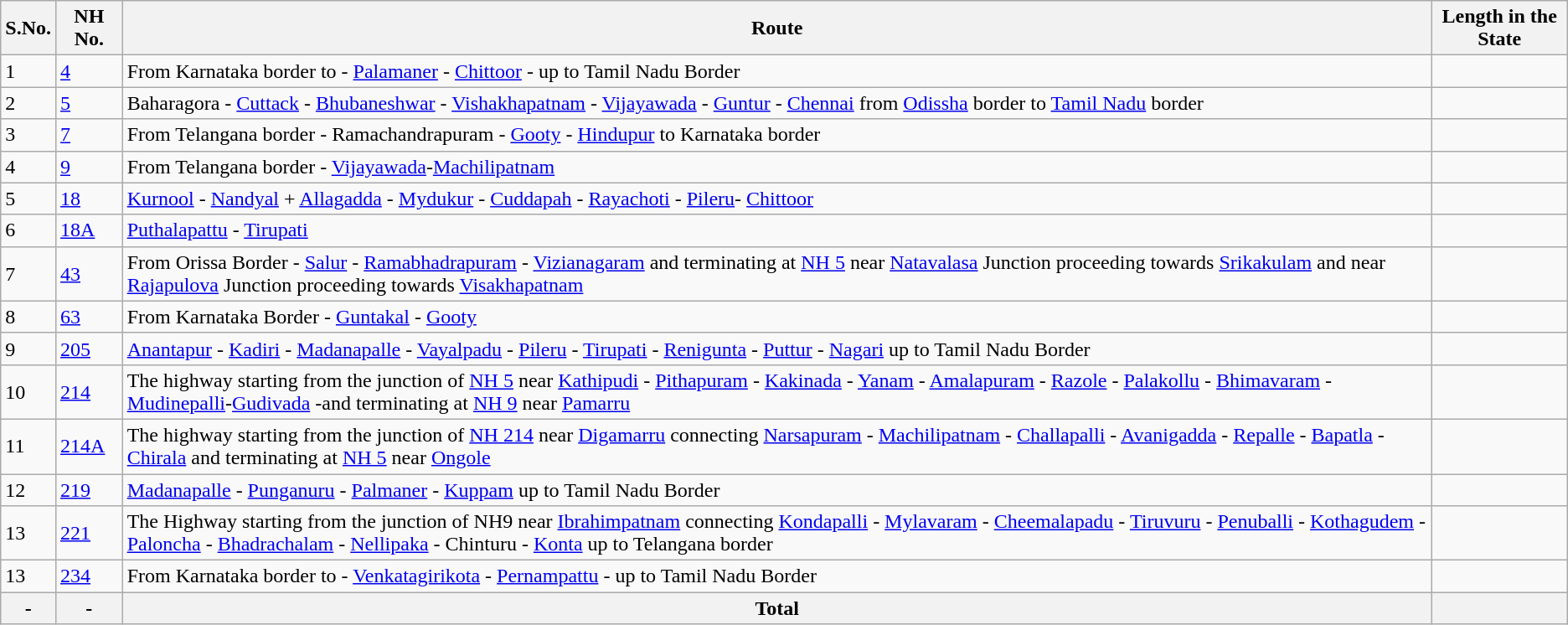<table class="wikitable">
<tr>
<th>S.No.</th>
<th>NH No.</th>
<th>Route</th>
<th>Length in the State</th>
</tr>
<tr>
<td>1</td>
<td><a href='#'>4</a></td>
<td>From Karnataka border to - <a href='#'>Palamaner</a> - <a href='#'>Chittoor</a> - up to Tamil Nadu Border</td>
<td></td>
</tr>
<tr>
<td>2</td>
<td><a href='#'>5</a></td>
<td>Baharagora - <a href='#'>Cuttack</a> - <a href='#'>Bhubaneshwar</a> - <a href='#'>Vishakhapatnam</a> - <a href='#'>Vijayawada</a> - <a href='#'>Guntur</a> - <a href='#'>Chennai</a> from <a href='#'>Odissha</a> border to <a href='#'>Tamil Nadu</a> border</td>
<td></td>
</tr>
<tr>
<td>3</td>
<td><a href='#'>7</a></td>
<td>From Telangana border - Ramachandrapuram - <a href='#'>Gooty</a> - <a href='#'>Hindupur</a> to Karnataka border</td>
<td></td>
</tr>
<tr>
<td>4</td>
<td><a href='#'>9</a></td>
<td>From Telangana border - <a href='#'>Vijayawada</a>-<a href='#'>Machilipatnam</a></td>
<td></td>
</tr>
<tr>
<td>5</td>
<td><a href='#'>18</a></td>
<td><a href='#'>Kurnool</a> - <a href='#'>Nandyal</a> + <a href='#'>Allagadda</a> - <a href='#'>Mydukur</a> - <a href='#'>Cuddapah</a> - <a href='#'>Rayachoti</a> - <a href='#'>Pileru</a>-  <a href='#'>Chittoor</a></td>
<td></td>
</tr>
<tr>
<td>6</td>
<td><a href='#'>18A</a></td>
<td><a href='#'>Puthalapattu</a> - <a href='#'>Tirupati</a></td>
<td></td>
</tr>
<tr>
<td>7</td>
<td><a href='#'>43</a></td>
<td>From Orissa Border - <a href='#'>Salur</a> - <a href='#'>Ramabhadrapuram</a> - <a href='#'>Vizianagaram</a> and terminating at <a href='#'>NH 5</a> near <a href='#'>Natavalasa</a> Junction proceeding towards <a href='#'>Srikakulam</a> and near <a href='#'>Rajapulova</a> Junction proceeding towards <a href='#'>Visakhapatnam</a></td>
<td></td>
</tr>
<tr>
<td>8</td>
<td><a href='#'>63</a></td>
<td>From Karnataka Border - <a href='#'>Guntakal</a> - <a href='#'>Gooty</a></td>
<td></td>
</tr>
<tr>
<td>9</td>
<td><a href='#'>205</a></td>
<td><a href='#'>Anantapur</a> - <a href='#'>Kadiri</a> - <a href='#'>Madanapalle</a> - <a href='#'>Vayalpadu</a> - <a href='#'>Pileru</a> - <a href='#'>Tirupati</a> - <a href='#'>Renigunta</a> - <a href='#'>Puttur</a> - <a href='#'>Nagari</a> up to Tamil Nadu Border</td>
<td></td>
</tr>
<tr>
<td>10</td>
<td><a href='#'>214</a></td>
<td>The highway starting from the junction of <a href='#'>NH 5</a> near <a href='#'>Kathipudi</a> - <a href='#'>Pithapuram</a> - <a href='#'>Kakinada</a> - <a href='#'>Yanam</a> - <a href='#'>Amalapuram</a> - <a href='#'>Razole</a> - <a href='#'>Palakollu</a> - <a href='#'>Bhimavaram</a> - <a href='#'>Mudinepalli</a>-<a href='#'>Gudivada</a> -and terminating at <a href='#'>NH 9</a> near <a href='#'>Pamarru</a></td>
<td></td>
</tr>
<tr>
<td>11</td>
<td><a href='#'>214A</a></td>
<td>The highway starting from the junction of <a href='#'>NH 214</a> near <a href='#'>Digamarru</a> connecting <a href='#'>Narsapuram</a> - <a href='#'>Machilipatnam</a> - <a href='#'>Challapalli</a> - <a href='#'>Avanigadda</a> - <a href='#'>Repalle</a> - <a href='#'>Bapatla</a> - <a href='#'>Chirala</a> and terminating at <a href='#'>NH 5</a> near <a href='#'>Ongole</a></td>
<td></td>
</tr>
<tr>
<td>12</td>
<td><a href='#'>219</a></td>
<td><a href='#'>Madanapalle</a> - <a href='#'>Punganuru</a> - <a href='#'>Palmaner</a> - <a href='#'>Kuppam</a>  up to Tamil Nadu Border</td>
<td></td>
</tr>
<tr>
<td>13</td>
<td><a href='#'>221</a></td>
<td>The Highway starting from the junction of NH9 near <a href='#'>Ibrahimpatnam</a> connecting <a href='#'>Kondapalli</a> - <a href='#'>Mylavaram</a> - <a href='#'>Cheemalapadu</a> - <a href='#'>Tiruvuru</a> - <a href='#'>Penuballi</a> - <a href='#'>Kothagudem</a> - <a href='#'>Paloncha</a> - <a href='#'>Bhadrachalam</a> - <a href='#'>Nellipaka</a> - Chinturu - <a href='#'>Konta</a> up to Telangana border</td>
<td></td>
</tr>
<tr>
<td>13</td>
<td><a href='#'>234</a></td>
<td>From Karnataka border to - <a href='#'>Venkatagirikota</a> - <a href='#'>Pernampattu</a> - up to Tamil Nadu Border</td>
<td></td>
</tr>
<tr>
<th>-</th>
<th>-</th>
<th>Total</th>
<th></th>
</tr>
</table>
